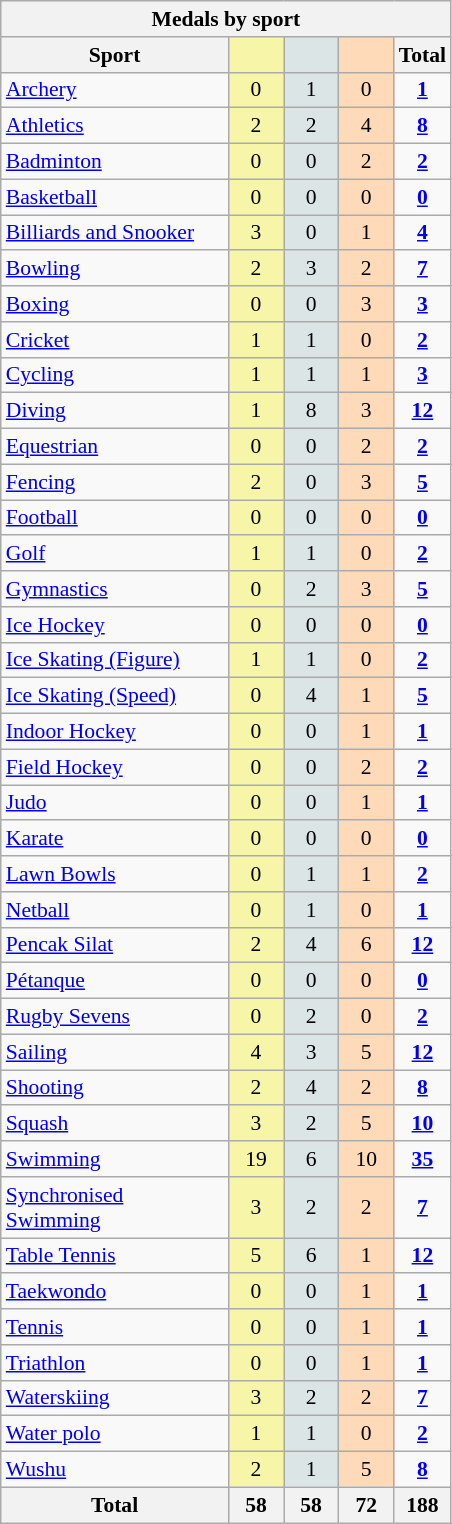<table class="wikitable" style="font-size:90%; text-align:center;">
<tr>
<th colspan=5>Medals by sport</th>
</tr>
<tr>
<th width=145>Sport</th>
<th width=30 style="background:#F7F6A8;"></th>
<th width=30 style="background:#DCE5E5;"></th>
<th width=30 style="background:#FFDAB9;"></th>
<th width=30>Total</th>
</tr>
<tr>
<td align=left><a href='#'>Archery</a></td>
<td style="background:#F7F6A8;">0</td>
<td style="background:#DCE5E5;">1</td>
<td style="background:#FFDAB9;">0</td>
<td><strong> <a href='#'>1</a>  </strong></td>
</tr>
<tr>
<td align=left><a href='#'>Athletics</a></td>
<td style="background:#F7F6A8;">2</td>
<td style="background:#DCE5E5;">2</td>
<td style="background:#FFDAB9;">4</td>
<td><strong> <a href='#'>8</a>  </strong></td>
</tr>
<tr>
<td align=left><a href='#'>Badminton</a></td>
<td style="background:#F7F6A8;">0</td>
<td style="background:#DCE5E5;">0</td>
<td style="background:#FFDAB9;">2</td>
<td><strong> <a href='#'>2</a>  </strong></td>
</tr>
<tr>
<td align=left><a href='#'>Basketball</a></td>
<td style="background:#F7F6A8;">0</td>
<td style="background:#DCE5E5;">0</td>
<td style="background:#FFDAB9;">0</td>
<td><strong> <a href='#'>0</a>  </strong></td>
</tr>
<tr>
<td align=left><a href='#'>Billiards and Snooker</a></td>
<td style="background:#F7F6A8;">3</td>
<td style="background:#DCE5E5;">0</td>
<td style="background:#FFDAB9;">1</td>
<td><strong> <a href='#'>4</a>  </strong></td>
</tr>
<tr>
<td align=left><a href='#'>Bowling</a></td>
<td style="background:#F7F6A8;">2</td>
<td style="background:#DCE5E5;">3</td>
<td style="background:#FFDAB9;">2</td>
<td><strong> <a href='#'>7</a>  </strong></td>
</tr>
<tr>
<td align=left><a href='#'>Boxing</a></td>
<td style="background:#F7F6A8;">0</td>
<td style="background:#DCE5E5;">0</td>
<td style="background:#FFDAB9;">3</td>
<td><strong> <a href='#'>3</a>  </strong></td>
</tr>
<tr>
<td align=left><a href='#'>Cricket</a></td>
<td style="background:#F7F6A8;">1</td>
<td style="background:#DCE5E5;">1</td>
<td style="background:#FFDAB9;">0</td>
<td><strong> <a href='#'>2</a>  </strong></td>
</tr>
<tr>
<td align=left><a href='#'>Cycling</a></td>
<td style="background:#F7F6A8;">1</td>
<td style="background:#DCE5E5;">1</td>
<td style="background:#FFDAB9;">1</td>
<td><strong> <a href='#'>3</a>  </strong></td>
</tr>
<tr>
<td align=left><a href='#'>Diving</a></td>
<td style="background:#F7F6A8;">1</td>
<td style="background:#DCE5E5;">8</td>
<td style="background:#FFDAB9;">3</td>
<td><strong> <a href='#'>12</a>  </strong></td>
</tr>
<tr>
<td align=left><a href='#'>Equestrian</a></td>
<td style="background:#F7F6A8;">0</td>
<td style="background:#DCE5E5;">0</td>
<td style="background:#FFDAB9;">2</td>
<td><strong> <a href='#'>2</a>  </strong></td>
</tr>
<tr>
<td align=left><a href='#'>Fencing</a></td>
<td style="background:#F7F6A8;">2</td>
<td style="background:#DCE5E5;">0</td>
<td style="background:#FFDAB9;">3</td>
<td><strong> <a href='#'>5</a>  </strong></td>
</tr>
<tr>
<td align=left><a href='#'>Football</a></td>
<td style="background:#F7F6A8;">0</td>
<td style="background:#DCE5E5;">0</td>
<td style="background:#FFDAB9;">0</td>
<td><strong> <a href='#'>0</a>  </strong></td>
</tr>
<tr>
<td align=left><a href='#'>Golf</a></td>
<td style="background:#F7F6A8;">1</td>
<td style="background:#DCE5E5;">1</td>
<td style="background:#FFDAB9;">0</td>
<td><strong> <a href='#'>2</a>  </strong></td>
</tr>
<tr>
<td align=left><a href='#'>Gymnastics</a></td>
<td style="background:#F7F6A8;">0</td>
<td style="background:#DCE5E5;">2</td>
<td style="background:#FFDAB9;">3</td>
<td><strong> <a href='#'>5</a>  </strong></td>
</tr>
<tr>
<td align=left><a href='#'>Ice Hockey</a></td>
<td style="background:#F7F6A8;">0</td>
<td style="background:#DCE5E5;">0</td>
<td style="background:#FFDAB9;">0</td>
<td><strong> <a href='#'>0</a>  </strong></td>
</tr>
<tr>
<td align=left><a href='#'>Ice Skating (Figure)</a></td>
<td style="background:#F7F6A8;">1</td>
<td style="background:#DCE5E5;">1</td>
<td style="background:#FFDAB9;">0</td>
<td><strong> <a href='#'>2</a>  </strong></td>
</tr>
<tr>
<td align=left><a href='#'>Ice Skating (Speed)</a></td>
<td style="background:#F7F6A8;">0</td>
<td style="background:#DCE5E5;">4</td>
<td style="background:#FFDAB9;">1</td>
<td><strong> <a href='#'>5</a>  </strong></td>
</tr>
<tr>
<td align=left><a href='#'>Indoor Hockey</a></td>
<td style="background:#F7F6A8;">0</td>
<td style="background:#DCE5E5;">0</td>
<td style="background:#FFDAB9;">1</td>
<td><strong> <a href='#'>1</a>  </strong></td>
</tr>
<tr>
<td align=left><a href='#'>Field Hockey</a></td>
<td style="background:#F7F6A8;">0</td>
<td style="background:#DCE5E5;">0</td>
<td style="background:#FFDAB9;">2</td>
<td><strong> <a href='#'>2</a>  </strong></td>
</tr>
<tr>
<td align=left><a href='#'>Judo</a></td>
<td style="background:#F7F6A8;">0</td>
<td style="background:#DCE5E5;">0</td>
<td style="background:#FFDAB9;">1</td>
<td><strong> <a href='#'>1</a>  </strong></td>
</tr>
<tr>
<td align=left><a href='#'>Karate</a></td>
<td style="background:#F7F6A8;">0</td>
<td style="background:#DCE5E5;">0</td>
<td style="background:#FFDAB9;">0</td>
<td><strong> <a href='#'>0</a>  </strong></td>
</tr>
<tr>
<td align=left><a href='#'>Lawn Bowls</a></td>
<td style="background:#F7F6A8;">0</td>
<td style="background:#DCE5E5;">1</td>
<td style="background:#FFDAB9;">1</td>
<td><strong> <a href='#'>2</a>  </strong></td>
</tr>
<tr>
<td align=left><a href='#'>Netball</a></td>
<td style="background:#F7F6A8;">0</td>
<td style="background:#DCE5E5;">1</td>
<td style="background:#FFDAB9;">0</td>
<td><strong> <a href='#'>1</a>  </strong></td>
</tr>
<tr>
<td align=left><a href='#'>Pencak Silat</a></td>
<td style="background:#F7F6A8;">2</td>
<td style="background:#DCE5E5;">4</td>
<td style="background:#FFDAB9;">6</td>
<td><strong> <a href='#'>12</a>  </strong></td>
</tr>
<tr>
<td align=left><a href='#'>Pétanque</a></td>
<td style="background:#F7F6A8;">0</td>
<td style="background:#DCE5E5;">0</td>
<td style="background:#FFDAB9;">0</td>
<td><strong> <a href='#'>0</a>  </strong></td>
</tr>
<tr>
<td align=left><a href='#'>Rugby Sevens</a></td>
<td style="background:#F7F6A8;">0</td>
<td style="background:#DCE5E5;">2</td>
<td style="background:#FFDAB9;">0</td>
<td><strong> <a href='#'>2</a>  </strong></td>
</tr>
<tr>
<td align=left><a href='#'>Sailing</a></td>
<td style="background:#F7F6A8;">4</td>
<td style="background:#DCE5E5;">3</td>
<td style="background:#FFDAB9;">5</td>
<td><strong> <a href='#'>12</a>  </strong></td>
</tr>
<tr>
<td align=left><a href='#'>Shooting</a></td>
<td style="background:#F7F6A8;">2</td>
<td style="background:#DCE5E5;">4</td>
<td style="background:#FFDAB9;">2</td>
<td><strong> <a href='#'>8</a>  </strong></td>
</tr>
<tr>
<td align=left><a href='#'>Squash</a></td>
<td style="background:#F7F6A8;">3</td>
<td style="background:#DCE5E5;">2</td>
<td style="background:#FFDAB9;">5</td>
<td><strong> <a href='#'>10</a>  </strong></td>
</tr>
<tr>
<td align=left><a href='#'>Swimming</a></td>
<td style="background:#F7F6A8;">19</td>
<td style="background:#DCE5E5;">6</td>
<td style="background:#FFDAB9;">10</td>
<td><strong> <a href='#'>35</a>  </strong></td>
</tr>
<tr>
<td align=left><a href='#'>Synchronised Swimming</a></td>
<td style="background:#F7F6A8;">3</td>
<td style="background:#DCE5E5;">2</td>
<td style="background:#FFDAB9;">2</td>
<td><strong> <a href='#'>7</a>  </strong></td>
</tr>
<tr>
<td align=left><a href='#'>Table Tennis</a></td>
<td style="background:#F7F6A8;">5</td>
<td style="background:#DCE5E5;">6</td>
<td style="background:#FFDAB9;">1</td>
<td><strong> <a href='#'>12</a>  </strong></td>
</tr>
<tr>
<td align=left><a href='#'>Taekwondo</a></td>
<td style="background:#F7F6A8;">0</td>
<td style="background:#DCE5E5;">0</td>
<td style="background:#FFDAB9;">1</td>
<td><strong> <a href='#'>1</a>  </strong></td>
</tr>
<tr>
<td align=left><a href='#'>Tennis</a></td>
<td style="background:#F7F6A8;">0</td>
<td style="background:#DCE5E5;">0</td>
<td style="background:#FFDAB9;">1</td>
<td><strong> <a href='#'>1</a>  </strong></td>
</tr>
<tr>
<td align=left><a href='#'>Triathlon</a></td>
<td style="background:#F7F6A8;">0</td>
<td style="background:#DCE5E5;">0</td>
<td style="background:#FFDAB9;">1</td>
<td><strong> <a href='#'>1</a>  </strong></td>
</tr>
<tr>
<td align=left><a href='#'>Waterskiing</a></td>
<td style="background:#F7F6A8;">3</td>
<td style="background:#DCE5E5;">2</td>
<td style="background:#FFDAB9;">2</td>
<td><strong> <a href='#'>7</a>  </strong></td>
</tr>
<tr>
<td align=left><a href='#'>Water polo</a></td>
<td style="background:#F7F6A8;">1</td>
<td style="background:#DCE5E5;">1</td>
<td style="background:#FFDAB9;">0</td>
<td><strong> <a href='#'>2</a>  </strong></td>
</tr>
<tr>
<td align=left><a href='#'>Wushu</a></td>
<td style="background:#F7F6A8;">2</td>
<td style="background:#DCE5E5;">1</td>
<td style="background:#FFDAB9;">5</td>
<td><strong> <a href='#'>8</a>  </strong></td>
</tr>
<tr class="sortbottom">
<th>Total</th>
<th>58</th>
<th>58</th>
<th>72</th>
<th>188</th>
</tr>
</table>
